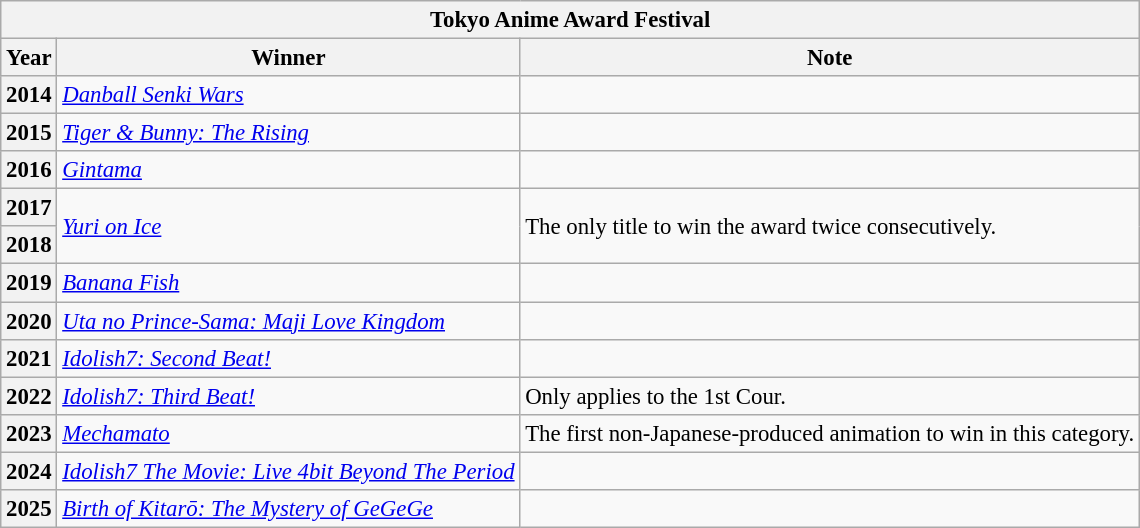<table class="wikitable" style="font-size: 95%;">
<tr>
<th colspan="3">Tokyo Anime Award Festival</th>
</tr>
<tr>
<th>Year</th>
<th>Winner</th>
<th>Note</th>
</tr>
<tr>
<th>2014</th>
<td><em><a href='#'>Danball Senki Wars</a></em></td>
<td></td>
</tr>
<tr>
<th>2015</th>
<td><em><a href='#'>Tiger & Bunny: The Rising</a></em></td>
<td></td>
</tr>
<tr>
<th>2016</th>
<td><em><a href='#'>Gintama</a></em></td>
<td></td>
</tr>
<tr>
<th>2017</th>
<td rowspan="2"><em><a href='#'>Yuri on Ice</a></em></td>
<td rowspan="2">The only title to win the award twice consecutively.</td>
</tr>
<tr>
<th>2018</th>
</tr>
<tr>
<th>2019</th>
<td><em><a href='#'>Banana Fish</a></em></td>
<td></td>
</tr>
<tr>
<th>2020</th>
<td><em><a href='#'>Uta no Prince-Sama: Maji Love Kingdom</a></em></td>
<td></td>
</tr>
<tr>
<th>2021</th>
<td><em><a href='#'>Idolish7: Second Beat!</a></em></td>
<td></td>
</tr>
<tr>
<th>2022</th>
<td><em><a href='#'>Idolish7: Third Beat!</a></em></td>
<td>Only applies to the 1st Cour.</td>
</tr>
<tr>
<th>2023</th>
<td><em><a href='#'>Mechamato</a></em></td>
<td>The first non-Japanese-produced animation to win in this category.</td>
</tr>
<tr>
<th>2024</th>
<td><em><a href='#'>Idolish7 The Movie: Live 4bit Beyond The Period</a></em></td>
<td></td>
</tr>
<tr>
<th>2025</th>
<td><em><a href='#'>Birth of Kitarō: The Mystery of GeGeGe</a></em></td>
<td></td>
</tr>
</table>
